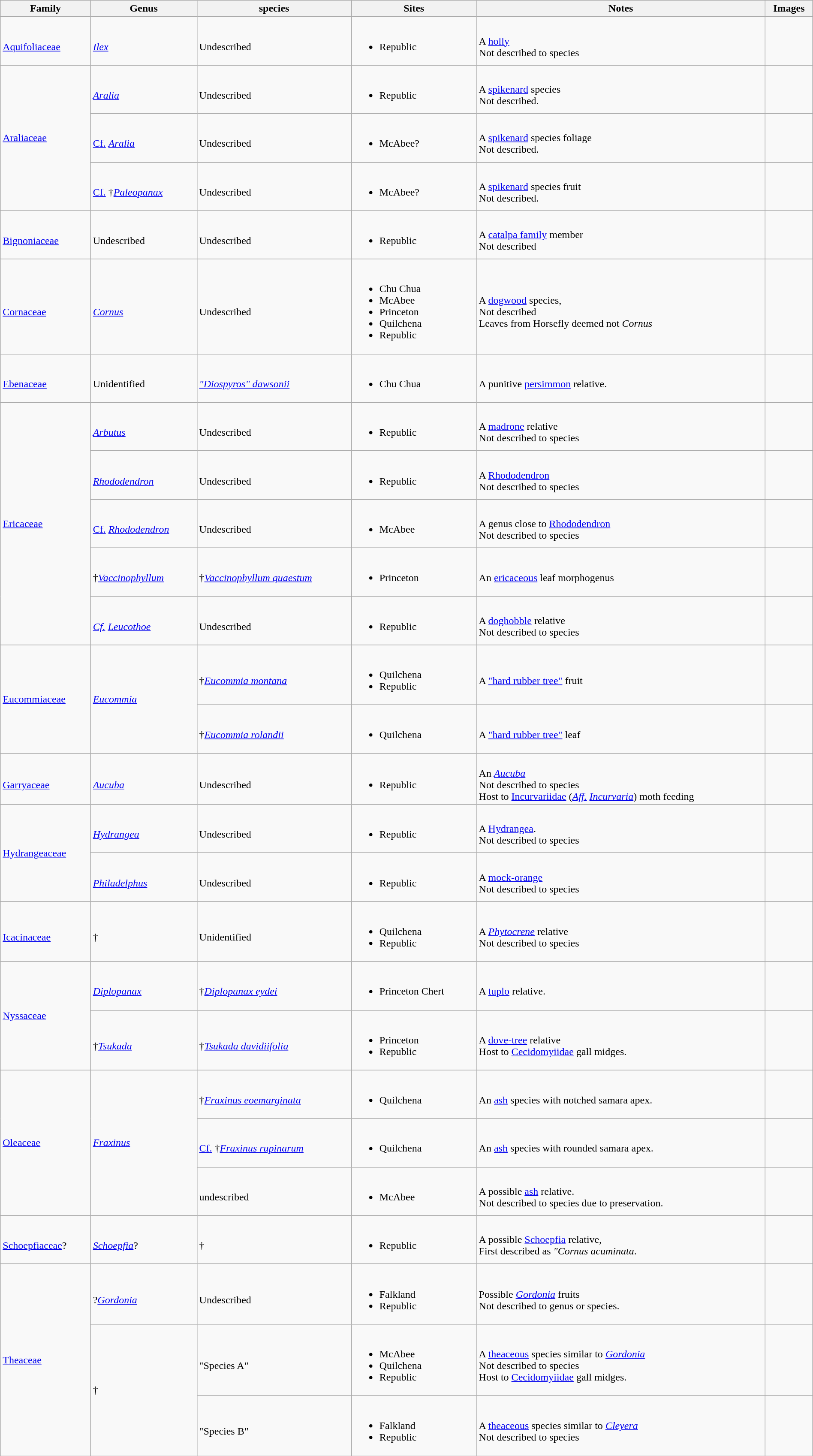<table class="wikitable sortable"  style="margin:auto; width:100%;">
<tr>
<th>Family</th>
<th>Genus</th>
<th>species</th>
<th>Sites</th>
<th>Notes</th>
<th>Images</th>
</tr>
<tr>
<td><br><a href='#'>Aquifoliaceae</a></td>
<td><br><em><a href='#'>Ilex</a></em></td>
<td><br>Undescribed</td>
<td><br><ul><li>Republic</li></ul></td>
<td><br>A <a href='#'>holly</a><br> Not described to species</td>
<td></td>
</tr>
<tr>
<td rowspan=3><a href='#'>Araliaceae</a></td>
<td><br><em><a href='#'>Aralia</a></em></td>
<td><br>Undescribed</td>
<td><br><ul><li>Republic</li></ul></td>
<td><br>A <a href='#'>spikenard</a> species<br>Not described.</td>
<td></td>
</tr>
<tr>
<td><br><a href='#'>Cf.</a> <em><a href='#'>Aralia</a></em></td>
<td><br>Undescribed</td>
<td><br><ul><li>McAbee?</li></ul></td>
<td><br>A <a href='#'>spikenard</a> species foliage<br>Not described.</td>
<td></td>
</tr>
<tr>
<td><br><a href='#'>Cf.</a> †<em><a href='#'>Paleopanax</a></em></td>
<td><br>Undescribed</td>
<td><br><ul><li>McAbee?</li></ul></td>
<td><br>A <a href='#'>spikenard</a> species fruit<br>Not described.</td>
<td></td>
</tr>
<tr>
<td><br><a href='#'>Bignoniaceae</a></td>
<td><br>Undescribed</td>
<td><br>Undescribed</td>
<td><br><ul><li>Republic</li></ul></td>
<td><br>A <a href='#'>catalpa family</a> member<br> Not described</td>
<td><br></td>
</tr>
<tr>
<td><br><a href='#'>Cornaceae</a></td>
<td><br><em><a href='#'>Cornus</a></em></td>
<td><br>Undescribed</td>
<td><br><ul><li>Chu Chua</li><li>McAbee</li><li>Princeton</li><li>Quilchena</li><li>Republic</li></ul></td>
<td><br>A <a href='#'>dogwood</a> species,<br>Not described<br>Leaves from Horsefly deemed not <em>Cornus</em></td>
<td></td>
</tr>
<tr>
<td><br><a href='#'>Ebenaceae</a></td>
<td><br>Unidentified</td>
<td><br><em><a href='#'>"Diospyros" dawsonii</a></em></td>
<td><br><ul><li>Chu Chua</li></ul></td>
<td><br>A punitive <a href='#'>persimmon</a> relative.</td>
<td></td>
</tr>
<tr>
<td rowspan=5><a href='#'>Ericaceae</a></td>
<td><br><em><a href='#'>Arbutus</a></em></td>
<td><br>Undescribed</td>
<td><br><ul><li>Republic</li></ul></td>
<td><br>A <a href='#'>madrone</a> relative<br>Not described to species</td>
<td></td>
</tr>
<tr>
<td><br><em><a href='#'>Rhododendron</a></em></td>
<td><br>Undescribed</td>
<td><br><ul><li>Republic</li></ul></td>
<td><br>A <a href='#'>Rhododendron</a><br>Not described to species</td>
<td></td>
</tr>
<tr>
<td><br><a href='#'>Cf.</a> <em><a href='#'>Rhododendron</a></em></td>
<td><br>Undescribed</td>
<td><br><ul><li>McAbee</li></ul></td>
<td><br>A genus close to <a href='#'>Rhododendron</a><br>Not described to species</td>
<td></td>
</tr>
<tr>
<td><br>†<em><a href='#'>Vaccinophyllum</a></em></td>
<td><br>†<em><a href='#'>Vaccinophyllum quaestum</a></em></td>
<td><br><ul><li>Princeton</li></ul></td>
<td><br>An <a href='#'>ericaceous</a> leaf morphogenus</td>
<td></td>
</tr>
<tr>
<td><br><em><a href='#'>Cf.</a></em> <em><a href='#'>Leucothoe</a></em></td>
<td><br>Undescribed</td>
<td><br><ul><li>Republic</li></ul></td>
<td><br>A <a href='#'>doghobble</a> relative<br>Not described to species</td>
<td></td>
</tr>
<tr>
<td rowspan=2><a href='#'>Eucommiaceae</a></td>
<td rowspan=2><em><a href='#'>Eucommia</a></em></td>
<td><br>†<em><a href='#'>Eucommia montana</a></em></td>
<td><br><ul><li>Quilchena</li><li>Republic</li></ul></td>
<td><br>A <a href='#'>"hard rubber tree"</a> fruit</td>
<td><br></td>
</tr>
<tr>
<td><br>†<em><a href='#'>Eucommia rolandii</a></em></td>
<td><br><ul><li>Quilchena</li></ul></td>
<td><br>A <a href='#'>"hard rubber tree"</a> leaf</td>
<td></td>
</tr>
<tr>
<td><br><a href='#'>Garryaceae</a></td>
<td><br><em><a href='#'>Aucuba</a></em></td>
<td><br>Undescribed</td>
<td><br><ul><li>Republic</li></ul></td>
<td><br>An <em><a href='#'>Aucuba</a></em><br> Not described to species<br>Host to <a href='#'>Incurvariidae</a> (<em><a href='#'>Aff.</a></em> <em><a href='#'>Incurvaria</a></em>) moth feeding</td>
<td></td>
</tr>
<tr>
<td rowspan=2><a href='#'>Hydrangeaceae</a></td>
<td><br><em><a href='#'>Hydrangea</a></em></td>
<td><br>Undescribed</td>
<td><br><ul><li>Republic</li></ul></td>
<td><br>A <a href='#'>Hydrangea</a>.<br> Not described to species</td>
<td></td>
</tr>
<tr>
<td><br><em><a href='#'>Philadelphus</a></em></td>
<td><br>Undescribed</td>
<td><br><ul><li>Republic</li></ul></td>
<td><br>A <a href='#'>mock-orange</a><br>Not described to species</td>
<td></td>
</tr>
<tr>
<td><br><a href='#'>Icacinaceae</a></td>
<td><br>†</td>
<td><br>Unidentified</td>
<td><br><ul><li>Quilchena</li><li>Republic</li></ul></td>
<td><br>A <em><a href='#'>Phytocrene</a></em> relative<br>Not described to species</td>
<td></td>
</tr>
<tr>
<td rowspan=2><a href='#'>Nyssaceae</a></td>
<td><br><em><a href='#'>Diplopanax</a></em></td>
<td><br>†<em><a href='#'>Diplopanax eydei</a></em></td>
<td><br><ul><li>Princeton Chert</li></ul></td>
<td><br>A <a href='#'>tuplo</a> relative.</td>
<td></td>
</tr>
<tr>
<td><br>†<em><a href='#'>Tsukada</a></em></td>
<td><br>†<em><a href='#'>Tsukada davidiifolia</a></em></td>
<td><br><ul><li>Princeton</li><li>Republic</li></ul></td>
<td><br>A <a href='#'>dove-tree</a> relative<br> Host to <a href='#'>Cecidomyiidae</a> gall midges.</td>
<td><br></td>
</tr>
<tr>
<td rowspan=3><a href='#'>Oleaceae</a></td>
<td rowspan=3><em><a href='#'>Fraxinus</a></em></td>
<td><br>†<em><a href='#'>Fraxinus eoemarginata</a></em></td>
<td><br><ul><li>Quilchena</li></ul></td>
<td><br>An <a href='#'>ash</a> species with notched samara apex.</td>
<td></td>
</tr>
<tr>
<td><br><a href='#'>Cf.</a> †<em><a href='#'>Fraxinus rupinarum</a></em></td>
<td><br><ul><li>Quilchena</li></ul></td>
<td><br>An <a href='#'>ash</a> species with rounded samara apex.</td>
<td></td>
</tr>
<tr>
<td><br>undescribed</td>
<td><br><ul><li>McAbee</li></ul></td>
<td><br>A possible <a href='#'>ash</a> relative.<br> Not described to species due to preservation.</td>
<td></td>
</tr>
<tr>
<td><br><a href='#'>Schoepfiaceae</a>?</td>
<td><br><em><a href='#'>Schoepfia</a></em>?</td>
<td><br>†</td>
<td><br><ul><li>Republic</li></ul></td>
<td><br>A possible <a href='#'>Schoepfia</a> relative,<br>First described as <em>"Cornus acuminata</em>.</td>
<td><br></td>
</tr>
<tr>
<td rowspan=3><a href='#'>Theaceae</a></td>
<td><br>?<em><a href='#'>Gordonia</a></em></td>
<td><br>Undescribed</td>
<td><br><ul><li>Falkland</li><li>Republic</li></ul></td>
<td><br>Possible <em><a href='#'>Gordonia</a></em> fruits<br>Not described to genus or species.</td>
<td><br></td>
</tr>
<tr>
<td rowspan=2>†</td>
<td><br>"Species A"</td>
<td><br><ul><li>McAbee</li><li>Quilchena</li><li>Republic</li></ul></td>
<td><br>A <a href='#'>theaceous</a> species similar to <em><a href='#'>Gordonia</a></em><br>Not described to species<br> Host to <a href='#'>Cecidomyiidae</a> gall midges.</td>
<td><br></td>
</tr>
<tr>
<td><br>"Species B"</td>
<td><br><ul><li>Falkland</li><li>Republic</li></ul></td>
<td><br>A <a href='#'>theaceous</a> species similar to <em><a href='#'>Cleyera</a></em><br>Not described to species</td>
<td><br></td>
</tr>
</table>
